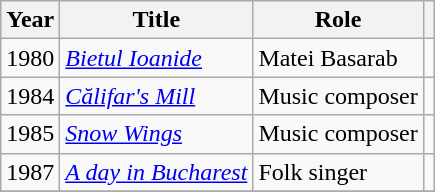<table class="wikitable">
<tr>
<th>Year</th>
<th>Title</th>
<th>Role</th>
<th></th>
</tr>
<tr>
<td>1980</td>
<td><em><a href='#'>Bietul Ioanide</a></em></td>
<td>Matei Basarab</td>
<td></td>
</tr>
<tr>
<td>1984</td>
<td><em><a href='#'>Călifar's Mill</a></em></td>
<td>Music composer</td>
<td></td>
</tr>
<tr>
<td>1985</td>
<td><em><a href='#'>Snow Wings</a></em></td>
<td>Music composer</td>
<td></td>
</tr>
<tr>
<td>1987</td>
<td><em><a href='#'>A day in Bucharest</a></em></td>
<td>Folk singer</td>
<td></td>
</tr>
<tr>
</tr>
</table>
